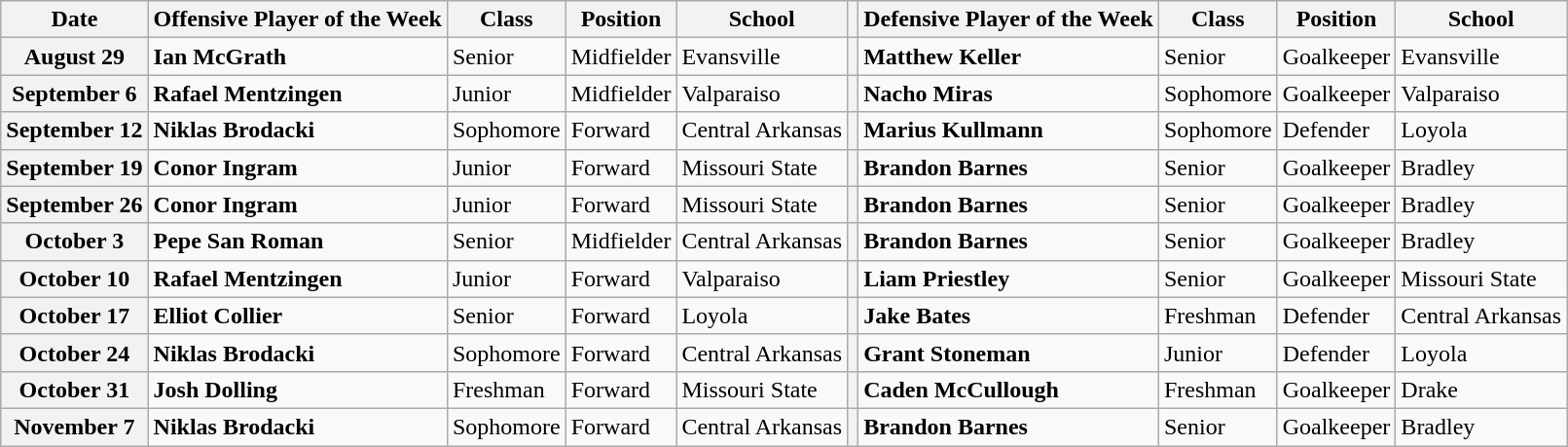<table class="wikitable">
<tr>
<th>Date</th>
<th>Offensive Player of the Week</th>
<th>Class</th>
<th>Position</th>
<th>School</th>
<th></th>
<th>Defensive Player of the Week</th>
<th>Class</th>
<th>Position</th>
<th>School</th>
</tr>
<tr>
<th>August 29</th>
<td><strong>Ian McGrath</strong></td>
<td>Senior</td>
<td>Midfielder</td>
<td>Evansville</td>
<th></th>
<td><strong>Matthew Keller </strong></td>
<td>Senior</td>
<td>Goalkeeper</td>
<td>Evansville</td>
</tr>
<tr>
<th>September 6</th>
<td><strong>Rafael Mentzingen</strong></td>
<td>Junior</td>
<td>Midfielder</td>
<td>Valparaiso</td>
<th></th>
<td><strong>Nacho Miras</strong></td>
<td>Sophomore</td>
<td>Goalkeeper</td>
<td>Valparaiso</td>
</tr>
<tr>
<th>September 12</th>
<td><strong>Niklas Brodacki </strong></td>
<td>Sophomore</td>
<td>Forward</td>
<td>Central Arkansas</td>
<th></th>
<td><strong>Marius Kullmann </strong></td>
<td>Sophomore</td>
<td>Defender</td>
<td>Loyola</td>
</tr>
<tr>
<th>September 19</th>
<td><strong>Conor Ingram</strong></td>
<td>Junior</td>
<td>Forward</td>
<td>Missouri State</td>
<th></th>
<td><strong>Brandon Barnes</strong></td>
<td>Senior</td>
<td>Goalkeeper</td>
<td>Bradley</td>
</tr>
<tr>
<th>September 26</th>
<td><strong>Conor Ingram</strong></td>
<td>Junior</td>
<td>Forward</td>
<td>Missouri State</td>
<th></th>
<td><strong>Brandon Barnes</strong></td>
<td>Senior</td>
<td>Goalkeeper</td>
<td>Bradley</td>
</tr>
<tr>
<th>October 3</th>
<td><strong>Pepe San Roman</strong></td>
<td>Senior</td>
<td>Midfielder</td>
<td>Central Arkansas</td>
<th></th>
<td><strong>Brandon Barnes</strong></td>
<td>Senior</td>
<td>Goalkeeper</td>
<td>Bradley</td>
</tr>
<tr>
<th>October 10</th>
<td><strong>Rafael Mentzingen</strong></td>
<td>Junior</td>
<td>Forward</td>
<td>Valparaiso</td>
<th></th>
<td><strong>Liam Priestley</strong></td>
<td>Senior</td>
<td>Goalkeeper</td>
<td>Missouri State</td>
</tr>
<tr>
<th>October 17</th>
<td><strong>Elliot Collier</strong></td>
<td>Senior</td>
<td>Forward</td>
<td>Loyola</td>
<th></th>
<td><strong>Jake Bates</strong></td>
<td>Freshman</td>
<td>Defender</td>
<td>Central Arkansas</td>
</tr>
<tr>
<th>October 24</th>
<td><strong>Niklas Brodacki </strong></td>
<td>Sophomore</td>
<td>Forward</td>
<td>Central Arkansas</td>
<th></th>
<td><strong>Grant Stoneman</strong></td>
<td>Junior</td>
<td>Defender</td>
<td>Loyola</td>
</tr>
<tr>
<th>October 31</th>
<td><strong>Josh Dolling</strong></td>
<td>Freshman</td>
<td>Forward</td>
<td>Missouri State</td>
<th></th>
<td><strong>Caden McCullough</strong></td>
<td>Freshman</td>
<td>Goalkeeper</td>
<td>Drake</td>
</tr>
<tr>
<th>November 7</th>
<td><strong>Niklas Brodacki </strong></td>
<td>Sophomore</td>
<td>Forward</td>
<td>Central Arkansas</td>
<th></th>
<td><strong>Brandon Barnes</strong></td>
<td>Senior</td>
<td>Goalkeeper</td>
<td>Bradley</td>
</tr>
</table>
